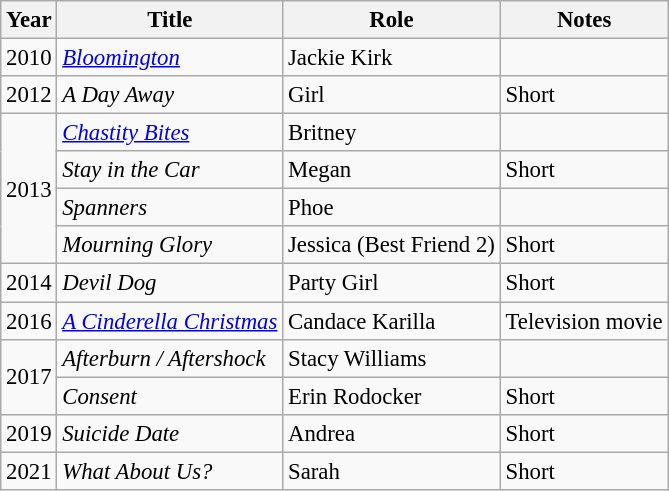<table class="wikitable" style="font-size: 95%;">
<tr>
<th>Year</th>
<th>Title</th>
<th>Role</th>
<th>Notes</th>
</tr>
<tr>
<td>2010</td>
<td><em><a href='#'>Bloomington</a></em></td>
<td>Jackie Kirk</td>
<td></td>
</tr>
<tr>
<td>2012</td>
<td><em>A Day Away</em></td>
<td>Girl</td>
<td>Short</td>
</tr>
<tr>
<td rowspan="4">2013</td>
<td><em><a href='#'>Chastity Bites</a></em></td>
<td>Britney</td>
<td></td>
</tr>
<tr>
<td><em>Stay in the Car</em></td>
<td>Megan</td>
<td>Short</td>
</tr>
<tr>
<td><em>Spanners</em></td>
<td>Phoe</td>
<td></td>
</tr>
<tr>
<td><em>Mourning Glory</em></td>
<td>Jessica (Best Friend 2)</td>
<td>Short</td>
</tr>
<tr>
<td>2014</td>
<td><em>Devil Dog</em></td>
<td>Party Girl</td>
<td>Short</td>
</tr>
<tr>
<td>2016</td>
<td><em><a href='#'>A Cinderella Christmas</a></em></td>
<td>Candace Karilla</td>
<td>Television movie</td>
</tr>
<tr>
<td rowspan="2">2017</td>
<td><em>Afterburn / Aftershock</em></td>
<td>Stacy Williams</td>
<td></td>
</tr>
<tr>
<td><em>Consent</em></td>
<td>Erin Rodocker</td>
<td>Short</td>
</tr>
<tr>
<td>2019</td>
<td><em>Suicide Date</em></td>
<td>Andrea</td>
<td>Short</td>
</tr>
<tr>
<td>2021</td>
<td><em>What About Us?</em></td>
<td>Sarah</td>
<td>Short</td>
</tr>
</table>
